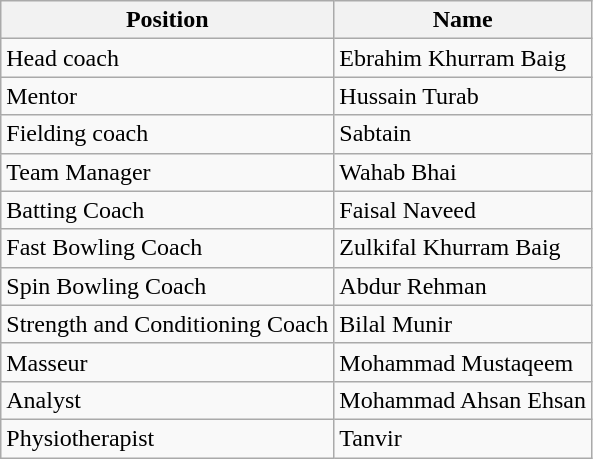<table class="wikitable">
<tr>
<th>Position</th>
<th>Name</th>
</tr>
<tr>
<td>Head coach</td>
<td>Ebrahim Khurram Baig</td>
</tr>
<tr>
<td>Mentor</td>
<td>Hussain Turab</td>
</tr>
<tr>
<td>Fielding coach</td>
<td>Sabtain</td>
</tr>
<tr>
<td>Team Manager</td>
<td>Wahab Bhai</td>
</tr>
<tr>
<td>Batting Coach</td>
<td>Faisal Naveed</td>
</tr>
<tr>
<td>Fast Bowling Coach</td>
<td>Zulkifal Khurram Baig</td>
</tr>
<tr>
<td>Spin Bowling Coach</td>
<td>Abdur Rehman</td>
</tr>
<tr>
<td>Strength and Conditioning Coach</td>
<td>Bilal Munir</td>
</tr>
<tr>
<td>Masseur</td>
<td>Mohammad Mustaqeem</td>
</tr>
<tr>
<td>Analyst</td>
<td>Mohammad Ahsan Ehsan</td>
</tr>
<tr>
<td>Physiotherapist</td>
<td>Tanvir</td>
</tr>
</table>
